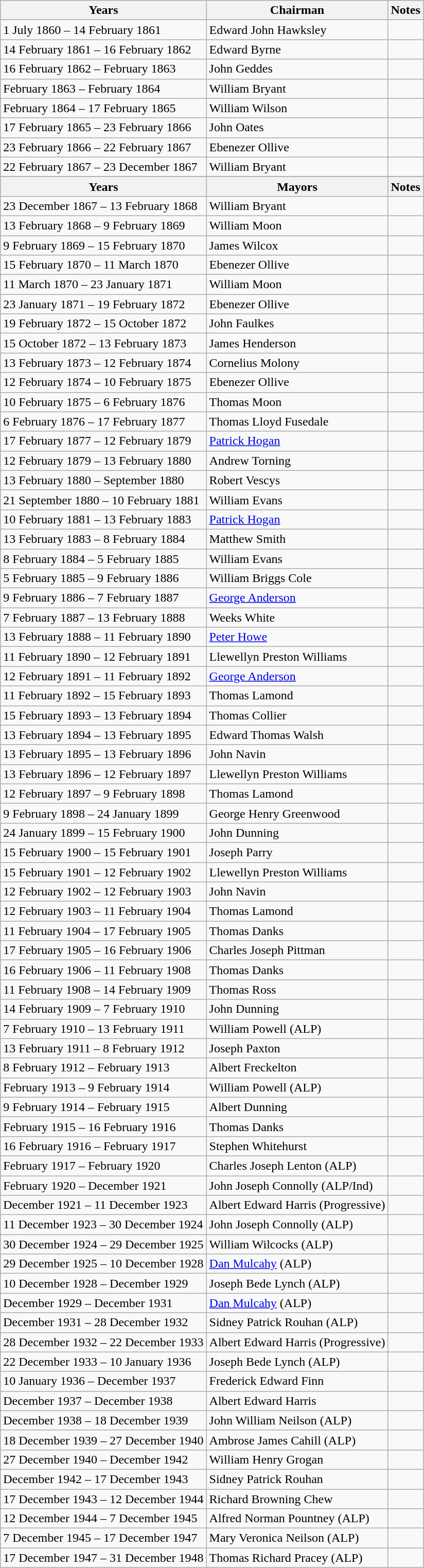<table class="wikitable">
<tr>
<th>Years</th>
<th>Chairman</th>
<th>Notes</th>
</tr>
<tr>
<td>1 July 1860 – 14 February 1861</td>
<td>Edward John Hawksley</td>
<td></td>
</tr>
<tr>
<td>14 February 1861 – 16 February 1862</td>
<td>Edward Byrne</td>
<td></td>
</tr>
<tr>
<td>16 February 1862 – February 1863</td>
<td>John Geddes</td>
<td></td>
</tr>
<tr>
<td>February 1863 – February 1864</td>
<td>William Bryant</td>
<td></td>
</tr>
<tr>
<td>February 1864 – 17 February 1865</td>
<td>William Wilson</td>
<td></td>
</tr>
<tr>
<td>17 February 1865 – 23 February 1866</td>
<td>John Oates</td>
<td></td>
</tr>
<tr>
<td>23 February 1866 – 22 February 1867</td>
<td>Ebenezer Ollive</td>
<td></td>
</tr>
<tr>
<td>22 February 1867 – 23 December 1867</td>
<td>William Bryant</td>
<td></td>
</tr>
<tr>
</tr>
<tr bgcolor="#FFCC33">
<th>Years</th>
<th>Mayors</th>
<th>Notes</th>
</tr>
<tr>
<td>23 December 1867 – 13 February 1868</td>
<td>William Bryant</td>
<td></td>
</tr>
<tr>
<td>13 February 1868 – 9 February 1869</td>
<td>William Moon</td>
<td></td>
</tr>
<tr>
<td>9 February 1869 – 15 February 1870</td>
<td>James Wilcox</td>
<td></td>
</tr>
<tr>
<td>15 February 1870 – 11 March 1870</td>
<td>Ebenezer Ollive</td>
<td></td>
</tr>
<tr>
<td>11 March 1870 – 23 January 1871</td>
<td>William Moon</td>
<td></td>
</tr>
<tr>
<td>23 January 1871 – 19 February 1872</td>
<td>Ebenezer Ollive</td>
<td></td>
</tr>
<tr>
<td>19 February 1872 – 15 October 1872</td>
<td>John Faulkes</td>
<td></td>
</tr>
<tr>
<td>15 October 1872 – 13 February 1873</td>
<td>James Henderson</td>
<td></td>
</tr>
<tr>
<td>13 February 1873 – 12 February 1874</td>
<td>Cornelius Molony</td>
<td></td>
</tr>
<tr>
<td>12 February 1874 – 10 February 1875</td>
<td>Ebenezer Ollive</td>
<td></td>
</tr>
<tr>
<td>10 February 1875 – 6 February 1876</td>
<td>Thomas Moon</td>
<td></td>
</tr>
<tr>
<td>6 February 1876 – 17 February 1877</td>
<td>Thomas Lloyd Fusedale</td>
<td></td>
</tr>
<tr>
<td>17 February 1877 – 12 February 1879</td>
<td><a href='#'>Patrick Hogan</a></td>
<td></td>
</tr>
<tr>
<td>12 February 1879 – 13 February 1880</td>
<td>Andrew Torning</td>
<td></td>
</tr>
<tr>
<td>13 February 1880 – September 1880</td>
<td>Robert Vescys</td>
<td></td>
</tr>
<tr>
<td>21 September 1880 – 10 February 1881</td>
<td>William Evans</td>
<td></td>
</tr>
<tr>
<td>10 February 1881 – 13 February 1883</td>
<td><a href='#'>Patrick Hogan</a></td>
<td></td>
</tr>
<tr>
<td>13 February 1883 – 8 February 1884</td>
<td>Matthew Smith</td>
<td></td>
</tr>
<tr>
<td>8 February 1884 – 5 February 1885</td>
<td>William Evans</td>
<td></td>
</tr>
<tr>
<td>5 February 1885 – 9 February 1886</td>
<td>William Briggs Cole</td>
<td></td>
</tr>
<tr>
<td>9 February 1886 – 7 February 1887</td>
<td><a href='#'>George Anderson</a></td>
<td></td>
</tr>
<tr>
<td>7 February 1887 – 13 February 1888</td>
<td>Weeks White</td>
<td></td>
</tr>
<tr>
<td>13 February 1888 – 11 February 1890</td>
<td><a href='#'>Peter Howe</a></td>
<td></td>
</tr>
<tr>
<td>11 February 1890 – 12 February 1891</td>
<td>Llewellyn Preston Williams</td>
<td></td>
</tr>
<tr>
<td>12 February 1891 – 11 February 1892</td>
<td><a href='#'>George Anderson</a></td>
<td></td>
</tr>
<tr>
<td>11 February 1892 – 15 February 1893</td>
<td>Thomas Lamond</td>
<td></td>
</tr>
<tr>
<td>15 February 1893 – 13 February 1894</td>
<td>Thomas Collier</td>
<td></td>
</tr>
<tr>
<td>13 February 1894 – 13 February 1895</td>
<td>Edward Thomas Walsh</td>
<td></td>
</tr>
<tr>
<td>13 February 1895 – 13 February 1896</td>
<td>John Navin</td>
<td></td>
</tr>
<tr>
<td>13 February 1896 – 12 February 1897</td>
<td>Llewellyn Preston Williams</td>
<td></td>
</tr>
<tr>
<td>12 February 1897 – 9 February 1898</td>
<td>Thomas Lamond</td>
<td></td>
</tr>
<tr>
<td>9 February 1898 – 24 January 1899</td>
<td>George Henry Greenwood</td>
<td></td>
</tr>
<tr>
<td>24 January 1899 – 15 February 1900</td>
<td>John Dunning</td>
<td></td>
</tr>
<tr>
<td>15 February 1900 – 15 February 1901</td>
<td>Joseph Parry</td>
<td></td>
</tr>
<tr>
<td>15 February 1901 – 12 February 1902</td>
<td>Llewellyn Preston Williams</td>
<td></td>
</tr>
<tr>
<td>12 February 1902 – 12 February 1903</td>
<td>John Navin</td>
<td></td>
</tr>
<tr>
<td>12 February 1903 – 11 February 1904</td>
<td>Thomas Lamond</td>
<td></td>
</tr>
<tr>
<td>11 February 1904 – 17 February 1905</td>
<td>Thomas Danks</td>
<td></td>
</tr>
<tr>
<td>17 February 1905 – 16 February 1906</td>
<td>Charles Joseph Pittman</td>
<td></td>
</tr>
<tr>
<td>16 February 1906 – 11 February 1908</td>
<td>Thomas Danks</td>
<td></td>
</tr>
<tr>
<td>11 February 1908 – 14 February 1909</td>
<td>Thomas Ross</td>
<td></td>
</tr>
<tr>
<td>14 February 1909 – 7 February 1910</td>
<td>John Dunning</td>
<td></td>
</tr>
<tr>
<td>7 February 1910 – 13 February 1911</td>
<td>William Powell (ALP)</td>
<td></td>
</tr>
<tr>
<td>13 February 1911 – 8 February 1912</td>
<td>Joseph Paxton</td>
<td></td>
</tr>
<tr>
<td>8 February 1912 – February 1913</td>
<td>Albert Freckelton</td>
<td></td>
</tr>
<tr>
<td>February 1913 – 9 February 1914</td>
<td>William Powell (ALP)</td>
<td></td>
</tr>
<tr>
<td>9 February 1914 – February 1915</td>
<td>Albert Dunning</td>
<td></td>
</tr>
<tr>
<td>February 1915 – 16 February 1916</td>
<td>Thomas Danks</td>
<td></td>
</tr>
<tr>
<td>16 February 1916 – February 1917</td>
<td>Stephen Whitehurst</td>
<td></td>
</tr>
<tr>
<td>February 1917 – February 1920</td>
<td>Charles Joseph Lenton (ALP)</td>
<td></td>
</tr>
<tr>
<td>February 1920 – December 1921</td>
<td>John Joseph Connolly (ALP/Ind)</td>
<td></td>
</tr>
<tr>
<td>December 1921 – 11 December 1923</td>
<td>Albert Edward Harris (Progressive)</td>
<td></td>
</tr>
<tr>
<td>11 December 1923 – 30 December 1924</td>
<td>John Joseph Connolly (ALP)</td>
<td></td>
</tr>
<tr>
<td>30 December 1924 – 29 December 1925</td>
<td>William Wilcocks (ALP)</td>
<td></td>
</tr>
<tr>
<td>29 December 1925 – 10 December 1928</td>
<td><a href='#'>Dan Mulcahy</a> (ALP)</td>
<td></td>
</tr>
<tr>
<td>10 December 1928 – December 1929</td>
<td>Joseph Bede Lynch (ALP)</td>
<td></td>
</tr>
<tr>
<td>December 1929 – December 1931</td>
<td><a href='#'>Dan Mulcahy</a> (ALP)</td>
<td></td>
</tr>
<tr>
<td>December 1931 – 28 December 1932</td>
<td>Sidney Patrick Rouhan (ALP)</td>
<td></td>
</tr>
<tr>
<td>28 December 1932 – 22 December 1933</td>
<td>Albert Edward Harris (Progressive)</td>
<td></td>
</tr>
<tr>
<td>22 December 1933 – 10 January 1936</td>
<td>Joseph Bede Lynch (ALP)</td>
<td></td>
</tr>
<tr>
<td>10 January 1936 – December 1937</td>
<td>Frederick Edward Finn</td>
<td></td>
</tr>
<tr>
<td>December 1937 – December 1938</td>
<td>Albert Edward Harris</td>
<td></td>
</tr>
<tr>
<td>December 1938 – 18 December 1939</td>
<td>John William Neilson (ALP)</td>
<td></td>
</tr>
<tr>
<td>18 December 1939 – 27 December 1940</td>
<td>Ambrose James Cahill (ALP)</td>
<td></td>
</tr>
<tr>
<td>27 December 1940 – December 1942</td>
<td>William Henry Grogan</td>
<td></td>
</tr>
<tr>
<td>December 1942 – 17 December 1943</td>
<td>Sidney Patrick Rouhan</td>
<td></td>
</tr>
<tr>
<td>17 December 1943 – 12 December 1944</td>
<td>Richard Browning Chew</td>
<td></td>
</tr>
<tr>
<td>12 December 1944 – 7 December 1945</td>
<td>Alfred Norman Pountney (ALP)</td>
<td></td>
</tr>
<tr>
<td>7 December 1945 – 17 December 1947</td>
<td>Mary Veronica Neilson (ALP)</td>
<td></td>
</tr>
<tr>
<td>17 December 1947 – 31 December 1948</td>
<td>Thomas Richard Pracey (ALP)</td>
<td></td>
</tr>
</table>
